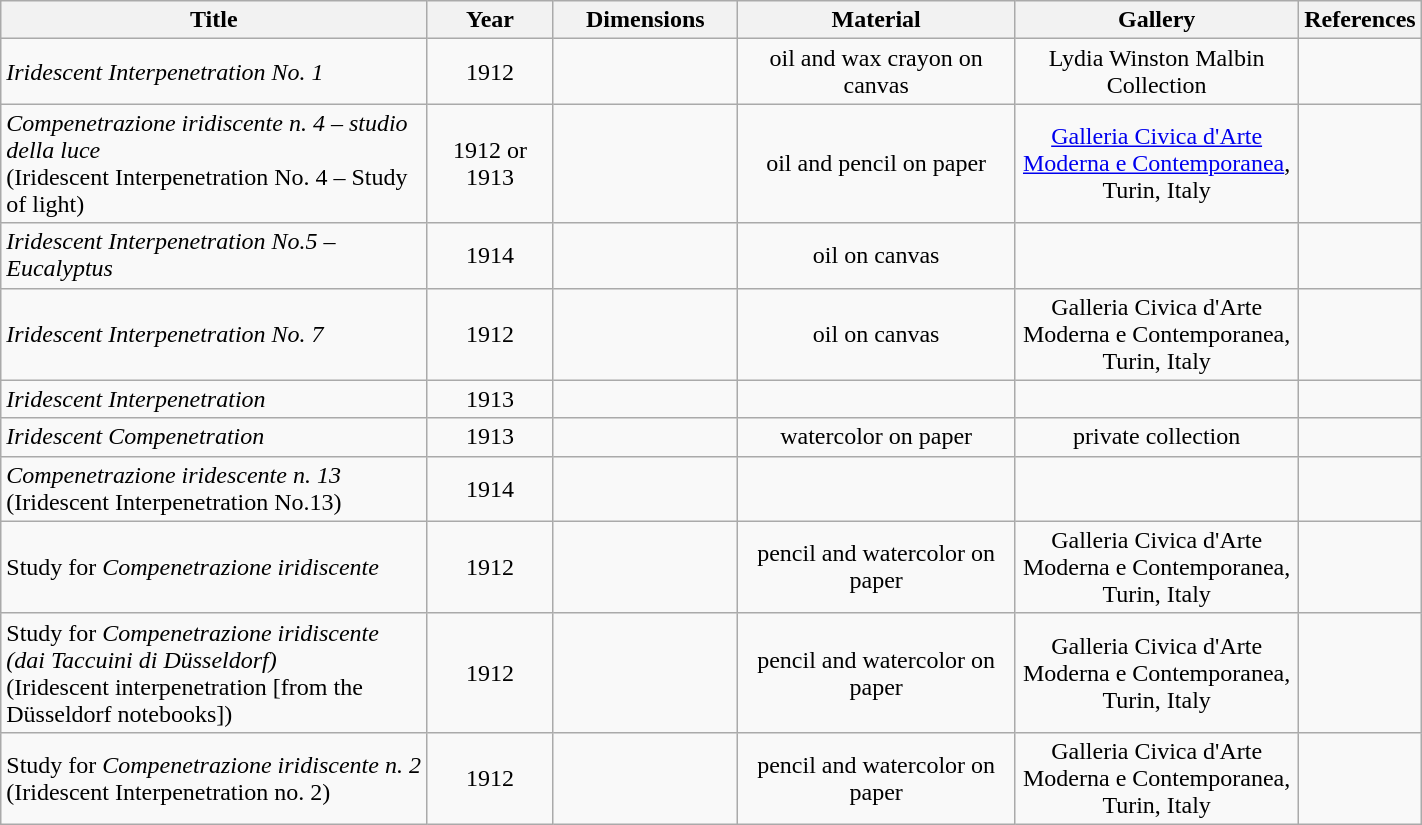<table class="wikitable sortable" width="75%" style="text-align:center;">
<tr>
<th width="30%">Title</th>
<th>Year</th>
<th width="13%">Dimensions</th>
<th>Material</th>
<th width="20%">Gallery</th>
<th>References</th>
</tr>
<tr>
<td style="text-align:left;"><em>Iridescent Interpenetration No. 1</em></td>
<td>1912</td>
<td></td>
<td>oil and wax crayon on canvas</td>
<td>Lydia Winston Malbin Collection</td>
<td></td>
</tr>
<tr>
<td style="text-align:left;"><em>Compenetrazione iridiscente n. 4 – studio della luce</em><br>(Iridescent Interpenetration No. 4 – Study of light)</td>
<td>1912 or 1913</td>
<td></td>
<td>oil and pencil on paper</td>
<td><a href='#'>Galleria Civica d'Arte Moderna e Contemporanea</a>, Turin, Italy</td>
<td></td>
</tr>
<tr>
<td style="text-align:left;"><em>Iridescent Interpenetration No.5 – Eucalyptus</em></td>
<td>1914</td>
<td></td>
<td>oil on canvas</td>
<td></td>
<td></td>
</tr>
<tr>
<td style="text-align:left;"><em>Iridescent Interpenetration No. 7</em></td>
<td>1912</td>
<td></td>
<td>oil on canvas</td>
<td>Galleria Civica d'Arte Moderna e Contemporanea, Turin, Italy</td>
<td></td>
</tr>
<tr>
<td style="text-align:left;"><em>Iridescent Interpenetration</em></td>
<td>1913</td>
<td></td>
<td></td>
<td></td>
<td></td>
</tr>
<tr>
<td style="text-align:left;"><em>Iridescent Compenetration</em></td>
<td>1913</td>
<td></td>
<td>watercolor on paper</td>
<td>private collection</td>
<td></td>
</tr>
<tr>
<td style="text-align:left;"><em>Compenetrazione iridescente n. 13</em><br>(Iridescent Interpenetration No.13)</td>
<td>1914</td>
<td></td>
<td></td>
<td></td>
<td></td>
</tr>
<tr>
<td style="text-align:left;">Study for <em>Compenetrazione iridiscente</em></td>
<td>1912</td>
<td></td>
<td>pencil and watercolor on paper</td>
<td>Galleria Civica d'Arte Moderna e Contemporanea, Turin, Italy</td>
<td></td>
</tr>
<tr>
<td style="text-align:left;">Study for <em>Compenetrazione iridiscente (dai Taccuini di Düsseldorf)</em><br>(Iridescent interpenetration [from the Düsseldorf notebooks])</td>
<td>1912</td>
<td></td>
<td>pencil and watercolor on paper</td>
<td>Galleria Civica d'Arte Moderna e Contemporanea, Turin, Italy</td>
<td></td>
</tr>
<tr>
<td style="text-align:left;">Study for <em>Compenetrazione iridiscente n. 2</em> (Iridescent Interpenetration no. 2)</td>
<td>1912</td>
<td></td>
<td>pencil and watercolor on paper</td>
<td>Galleria Civica d'Arte Moderna e Contemporanea, Turin, Italy</td>
<td></td>
</tr>
</table>
